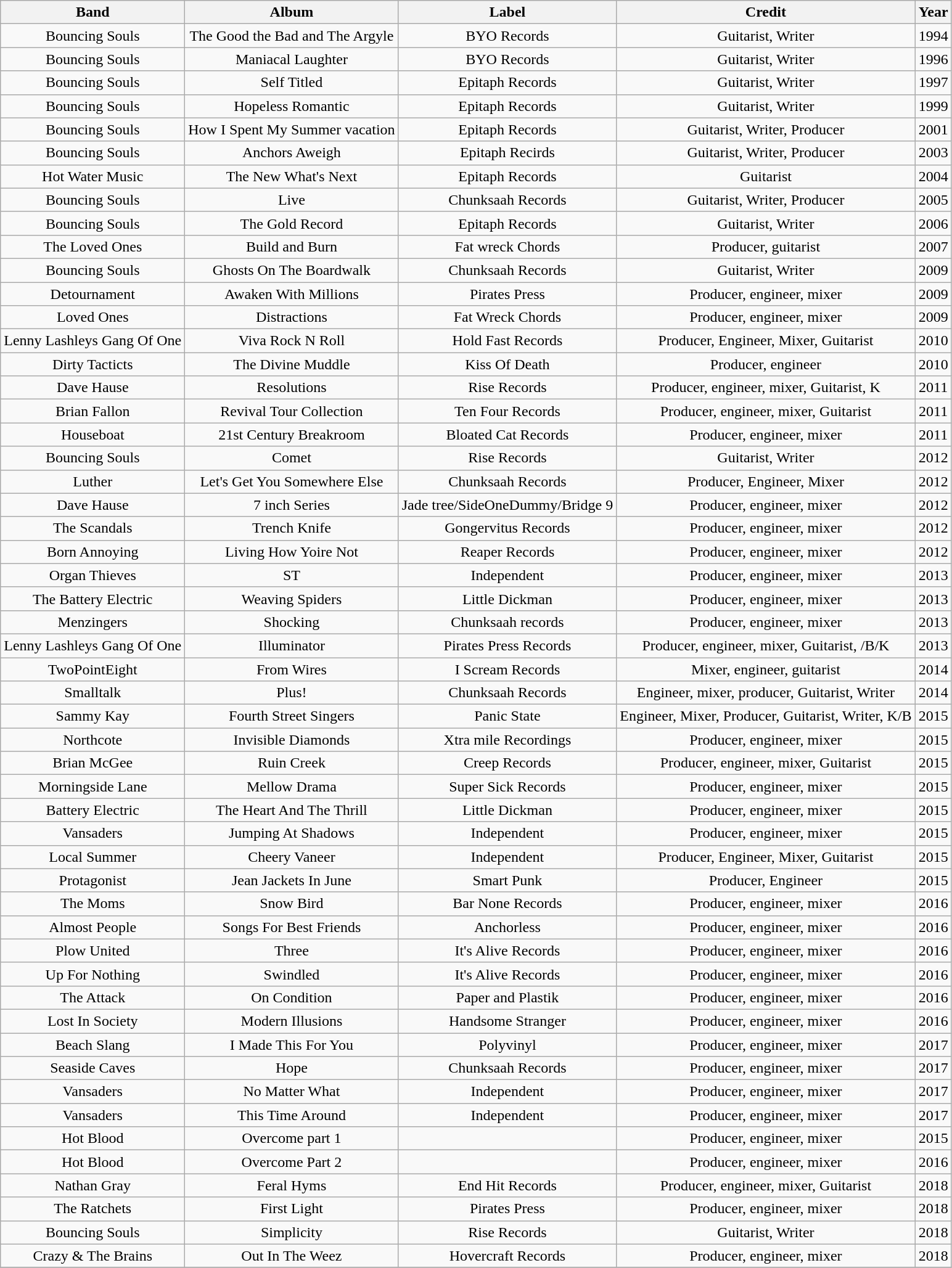<table class="wikitable plainrowheaders sortable" style="text-align:center;">
<tr>
<th>Band</th>
<th>Album</th>
<th>Label</th>
<th>Credit</th>
<th>Year</th>
</tr>
<tr>
<td>Bouncing Souls</td>
<td>The Good the Bad and The Argyle</td>
<td>BYO Records</td>
<td>Guitarist,  Writer</td>
<td>1994</td>
</tr>
<tr>
<td>Bouncing Souls</td>
<td>Maniacal Laughter</td>
<td>BYO Records</td>
<td>Guitarist, Writer</td>
<td>1996</td>
</tr>
<tr>
<td>Bouncing Souls</td>
<td>Self Titled</td>
<td>Epitaph Records</td>
<td>Guitarist, Writer</td>
<td>1997</td>
</tr>
<tr>
<td>Bouncing Souls</td>
<td>Hopeless Romantic</td>
<td>Epitaph Records</td>
<td>Guitarist, Writer</td>
<td>1999</td>
</tr>
<tr>
<td>Bouncing Souls</td>
<td>How I Spent My Summer vacation</td>
<td>Epitaph Records</td>
<td>Guitarist, Writer, Producer</td>
<td>2001</td>
</tr>
<tr>
<td>Bouncing Souls</td>
<td>Anchors Aweigh</td>
<td>Epitaph Recirds</td>
<td>Guitarist, Writer, Producer</td>
<td>2003</td>
</tr>
<tr>
<td>Hot Water Music</td>
<td>The New What's Next</td>
<td>Epitaph Records</td>
<td>Guitarist</td>
<td>2004</td>
</tr>
<tr>
<td>Bouncing Souls</td>
<td>Live</td>
<td>Chunksaah Records</td>
<td>Guitarist, Writer, Producer</td>
<td>2005</td>
</tr>
<tr>
<td>Bouncing Souls</td>
<td>The Gold Record</td>
<td>Epitaph Records</td>
<td>Guitarist, Writer</td>
<td>2006</td>
</tr>
<tr>
<td>The Loved Ones</td>
<td>Build and Burn</td>
<td>Fat wreck Chords</td>
<td>Producer, guitarist</td>
<td>2007</td>
</tr>
<tr>
<td>Bouncing Souls</td>
<td>Ghosts On The Boardwalk</td>
<td>Chunksaah Records</td>
<td>Guitarist, Writer</td>
<td>2009</td>
</tr>
<tr>
<td>Detournament</td>
<td>Awaken With Millions</td>
<td>Pirates Press</td>
<td>Producer, engineer, mixer</td>
<td>2009</td>
</tr>
<tr>
<td>Loved Ones</td>
<td>Distractions</td>
<td>Fat Wreck Chords</td>
<td>Producer, engineer, mixer</td>
<td>2009</td>
</tr>
<tr>
<td>Lenny Lashleys Gang Of One</td>
<td>Viva Rock N Roll</td>
<td>Hold Fast Records</td>
<td>Producer,  Engineer, Mixer, Guitarist</td>
<td>2010</td>
</tr>
<tr>
<td>Dirty Tacticts</td>
<td>The Divine Muddle</td>
<td>Kiss Of Death</td>
<td>Producer, engineer</td>
<td>2010</td>
</tr>
<tr>
<td>Dave Hause</td>
<td>Resolutions</td>
<td>Rise Records</td>
<td>Producer, engineer, mixer,  Guitarist, K</td>
<td>2011</td>
</tr>
<tr>
<td>Brian Fallon</td>
<td>Revival Tour Collection</td>
<td>Ten Four Records</td>
<td>Producer, engineer, mixer,  Guitarist</td>
<td>2011</td>
</tr>
<tr>
<td>Houseboat</td>
<td>21st Century Breakroom</td>
<td>Bloated Cat Records</td>
<td>Producer, engineer, mixer</td>
<td>2011</td>
</tr>
<tr>
<td>Bouncing Souls</td>
<td>Comet</td>
<td>Rise Records</td>
<td>Guitarist, Writer</td>
<td>2012</td>
</tr>
<tr>
<td>Luther</td>
<td>Let's Get You Somewhere Else</td>
<td>Chunksaah Records</td>
<td>Producer,  Engineer, Mixer</td>
<td>2012</td>
</tr>
<tr>
<td>Dave Hause</td>
<td>7 inch Series</td>
<td>Jade tree/SideOneDummy/Bridge 9</td>
<td>Producer, engineer, mixer</td>
<td>2012</td>
</tr>
<tr>
<td>The Scandals</td>
<td>Trench Knife</td>
<td>Gongervitus Records</td>
<td>Producer, engineer, mixer</td>
<td>2012</td>
</tr>
<tr>
<td>Born Annoying</td>
<td>Living How Yoire Not</td>
<td>Reaper Records</td>
<td>Producer, engineer, mixer</td>
<td>2012</td>
</tr>
<tr>
<td>Organ Thieves</td>
<td>ST</td>
<td>Independent</td>
<td>Producer, engineer, mixer</td>
<td>2013</td>
</tr>
<tr>
<td>The Battery Electric</td>
<td>Weaving Spiders</td>
<td>Little Dickman</td>
<td>Producer, engineer, mixer</td>
<td>2013</td>
</tr>
<tr>
<td>Menzingers</td>
<td>Shocking</td>
<td>Chunksaah records</td>
<td>Producer, engineer, mixer</td>
<td>2013</td>
</tr>
<tr>
<td>Lenny Lashleys Gang Of One</td>
<td>Illuminator</td>
<td>Pirates Press Records</td>
<td>Producer, engineer, mixer,  Guitarist, /B/K</td>
<td>2013</td>
</tr>
<tr>
<td>TwoPointEight</td>
<td>From Wires</td>
<td>I Scream Records</td>
<td>Mixer, engineer, guitarist</td>
<td>2014</td>
</tr>
<tr>
<td>Smalltalk</td>
<td>Plus!</td>
<td>Chunksaah Records</td>
<td>Engineer, mixer, producer,  Guitarist, Writer</td>
<td>2014</td>
</tr>
<tr>
<td>Sammy Kay</td>
<td>Fourth Street Singers</td>
<td>Panic State</td>
<td>Engineer,  Mixer, Producer, Guitarist, Writer, K/B</td>
<td>2015</td>
</tr>
<tr>
<td>Northcote</td>
<td>Invisible Diamonds</td>
<td>Xtra mile Recordings</td>
<td>Producer, engineer, mixer</td>
<td>2015</td>
</tr>
<tr>
<td>Brian McGee</td>
<td>Ruin Creek</td>
<td>Creep Records</td>
<td>Producer, engineer, mixer,  Guitarist</td>
<td>2015</td>
</tr>
<tr>
<td>Morningside Lane</td>
<td>Mellow Drama</td>
<td>Super Sick Records</td>
<td>Producer, engineer, mixer</td>
<td>2015</td>
</tr>
<tr>
<td>Battery Electric</td>
<td>The Heart And The Thrill</td>
<td>Little Dickman</td>
<td>Producer, engineer, mixer</td>
<td>2015</td>
</tr>
<tr>
<td>Vansaders</td>
<td>Jumping At Shadows</td>
<td>Independent</td>
<td>Producer, engineer, mixer</td>
<td>2015</td>
</tr>
<tr>
<td>Local Summer</td>
<td>Cheery Vaneer</td>
<td>Independent</td>
<td>Producer,  Engineer, Mixer, Guitarist</td>
<td>2015</td>
</tr>
<tr>
<td>Protagonist</td>
<td>Jean Jackets In June</td>
<td>Smart Punk</td>
<td>Producer,  Engineer</td>
<td>2015</td>
</tr>
<tr>
<td>The Moms</td>
<td>Snow Bird</td>
<td>Bar None Records</td>
<td>Producer, engineer, mixer</td>
<td>2016</td>
</tr>
<tr>
<td>Almost People</td>
<td>Songs For Best Friends</td>
<td>Anchorless</td>
<td>Producer, engineer, mixer</td>
<td>2016</td>
</tr>
<tr>
<td>Plow United</td>
<td>Three</td>
<td>It's Alive Records</td>
<td>Producer, engineer, mixer</td>
<td>2016</td>
</tr>
<tr>
<td>Up For Nothing</td>
<td>Swindled</td>
<td>It's Alive Records</td>
<td>Producer, engineer, mixer</td>
<td>2016</td>
</tr>
<tr>
<td>The Attack</td>
<td>On Condition</td>
<td>Paper and Plastik</td>
<td>Producer, engineer, mixer</td>
<td>2016</td>
</tr>
<tr>
<td>Lost In Society</td>
<td>Modern Illusions</td>
<td>Handsome Stranger</td>
<td>Producer, engineer, mixer</td>
<td>2016</td>
</tr>
<tr>
<td>Beach Slang</td>
<td>I Made This For You</td>
<td>Polyvinyl</td>
<td>Producer, engineer, mixer</td>
<td>2017</td>
</tr>
<tr>
<td>Seaside Caves</td>
<td>Hope</td>
<td>Chunksaah Records</td>
<td>Producer, engineer, mixer</td>
<td>2017</td>
</tr>
<tr>
<td>Vansaders</td>
<td>No Matter What</td>
<td>Independent</td>
<td>Producer, engineer, mixer</td>
<td>2017</td>
</tr>
<tr>
<td>Vansaders</td>
<td>This Time Around</td>
<td>Independent</td>
<td>Producer, engineer, mixer</td>
<td>2017</td>
</tr>
<tr>
<td>Hot Blood</td>
<td>Overcome part 1</td>
<td></td>
<td>Producer, engineer, mixer</td>
<td>2015</td>
</tr>
<tr>
<td>Hot Blood</td>
<td>Overcome Part 2</td>
<td></td>
<td>Producer, engineer, mixer</td>
<td>2016</td>
</tr>
<tr>
<td>Nathan Gray</td>
<td>Feral Hyms</td>
<td>End Hit Records</td>
<td>Producer, engineer, mixer,  Guitarist</td>
<td>2018</td>
</tr>
<tr>
<td>The Ratchets</td>
<td>First Light</td>
<td>Pirates Press</td>
<td>Producer, engineer, mixer</td>
<td>2018</td>
</tr>
<tr>
<td>Bouncing Souls</td>
<td>Simplicity</td>
<td>Rise Records</td>
<td>Guitarist, Writer</td>
<td>2018</td>
</tr>
<tr>
<td>Crazy & The Brains</td>
<td>Out In The Weez</td>
<td>Hovercraft Records</td>
<td>Producer, engineer, mixer</td>
<td>2018</td>
</tr>
<tr>
</tr>
</table>
